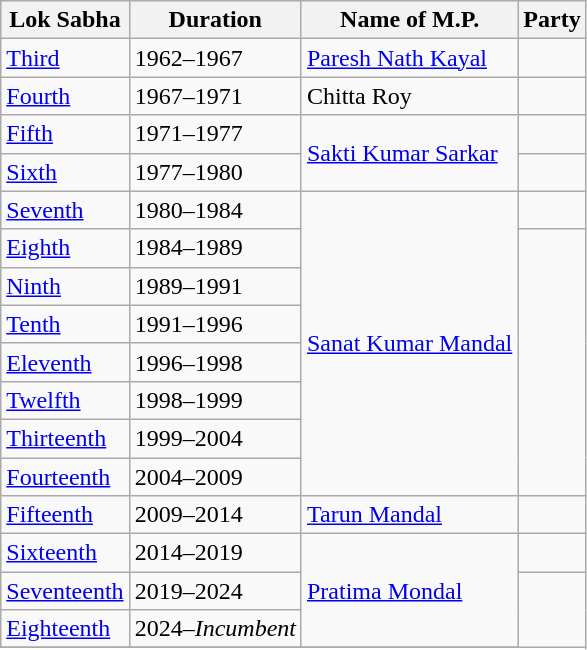<table class="wikitable sortable">
<tr>
<th>Lok Sabha</th>
<th>Duration</th>
<th>Name of M.P.</th>
<th colspan=2>Party</th>
</tr>
<tr>
<td><a href='#'>Third</a></td>
<td>1962–1967</td>
<td><a href='#'>Paresh Nath Kayal</a></td>
<td></td>
</tr>
<tr>
<td><a href='#'>Fourth</a></td>
<td>1967–1971</td>
<td>Chitta Roy</td>
<td></td>
</tr>
<tr>
<td><a href='#'>Fifth</a></td>
<td>1971–1977</td>
<td rowspan=2><a href='#'>Sakti Kumar Sarkar</a></td>
<td></td>
</tr>
<tr>
<td><a href='#'>Sixth</a></td>
<td>1977–1980</td>
<td></td>
</tr>
<tr>
<td><a href='#'>Seventh</a></td>
<td>1980–1984</td>
<td rowspan=8><a href='#'>Sanat Kumar Mandal</a></td>
<td></td>
</tr>
<tr>
<td><a href='#'>Eighth</a></td>
<td>1984–1989</td>
</tr>
<tr>
<td><a href='#'>Ninth</a></td>
<td>1989–1991</td>
</tr>
<tr>
<td><a href='#'>Tenth</a></td>
<td>1991–1996</td>
</tr>
<tr>
<td><a href='#'>Eleventh</a></td>
<td>1996–1998</td>
</tr>
<tr>
<td><a href='#'>Twelfth</a></td>
<td>1998–1999</td>
</tr>
<tr>
<td><a href='#'>Thirteenth</a></td>
<td>1999–2004</td>
</tr>
<tr>
<td><a href='#'>Fourteenth</a></td>
<td>2004–2009</td>
</tr>
<tr>
<td><a href='#'>Fifteenth</a></td>
<td>2009–2014</td>
<td><a href='#'>Tarun Mandal</a></td>
<td></td>
</tr>
<tr>
<td><a href='#'>Sixteenth</a></td>
<td>2014–2019</td>
<td rowspan=3><a href='#'>Pratima Mondal</a></td>
<td></td>
</tr>
<tr>
<td><a href='#'>Seventeenth</a></td>
<td>2019–2024</td>
</tr>
<tr>
<td><a href='#'>Eighteenth</a></td>
<td>2024–<em>Incumbent</em></td>
</tr>
<tr>
</tr>
</table>
